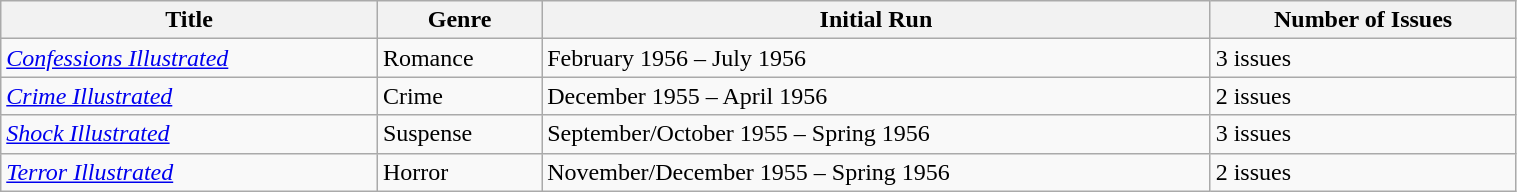<table class="wikitable" style="width:80%;">
<tr>
<th>Title</th>
<th>Genre</th>
<th>Initial Run</th>
<th>Number of Issues</th>
</tr>
<tr>
<td><em><a href='#'>Confessions Illustrated</a></em></td>
<td>Romance</td>
<td>February 1956 – July 1956</td>
<td>3 issues</td>
</tr>
<tr>
<td><em><a href='#'>Crime Illustrated</a></em></td>
<td>Crime</td>
<td>December 1955 – April 1956</td>
<td>2 issues</td>
</tr>
<tr>
<td><em><a href='#'>Shock Illustrated</a></em></td>
<td>Suspense</td>
<td>September/October 1955 – Spring 1956</td>
<td>3 issues</td>
</tr>
<tr>
<td><em><a href='#'>Terror Illustrated</a></em></td>
<td>Horror</td>
<td>November/December 1955 – Spring 1956</td>
<td>2 issues</td>
</tr>
</table>
